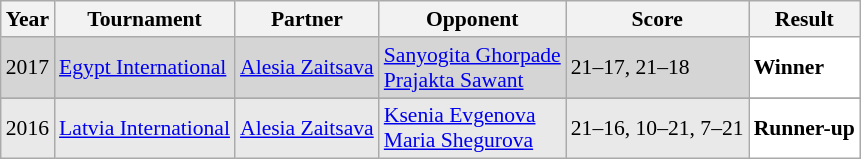<table class="sortable wikitable" style="font-size: 90%;">
<tr>
<th>Year</th>
<th>Tournament</th>
<th>Partner</th>
<th>Opponent</th>
<th>Score</th>
<th>Result</th>
</tr>
<tr style="background:#D5D5D5">
<td align="center">2017</td>
<td align="left"><a href='#'>Egypt International</a></td>
<td align="left"> <a href='#'>Alesia Zaitsava</a></td>
<td align="left"> <a href='#'>Sanyogita Ghorpade</a> <br>  <a href='#'>Prajakta Sawant</a></td>
<td align="left">21–17, 21–18</td>
<td style="text-align:left; background:white"> <strong>Winner</strong></td>
</tr>
<tr>
</tr>
<tr style="background:#E9E9E9">
<td align="center">2016</td>
<td align="left"><a href='#'>Latvia International</a></td>
<td align="left"> <a href='#'>Alesia Zaitsava</a></td>
<td align="left"> <a href='#'>Ksenia Evgenova</a> <br>  <a href='#'>Maria Shegurova</a></td>
<td align="left">21–16, 10–21, 7–21</td>
<td style="text-align:left; background:white"> <strong>Runner-up</strong></td>
</tr>
</table>
